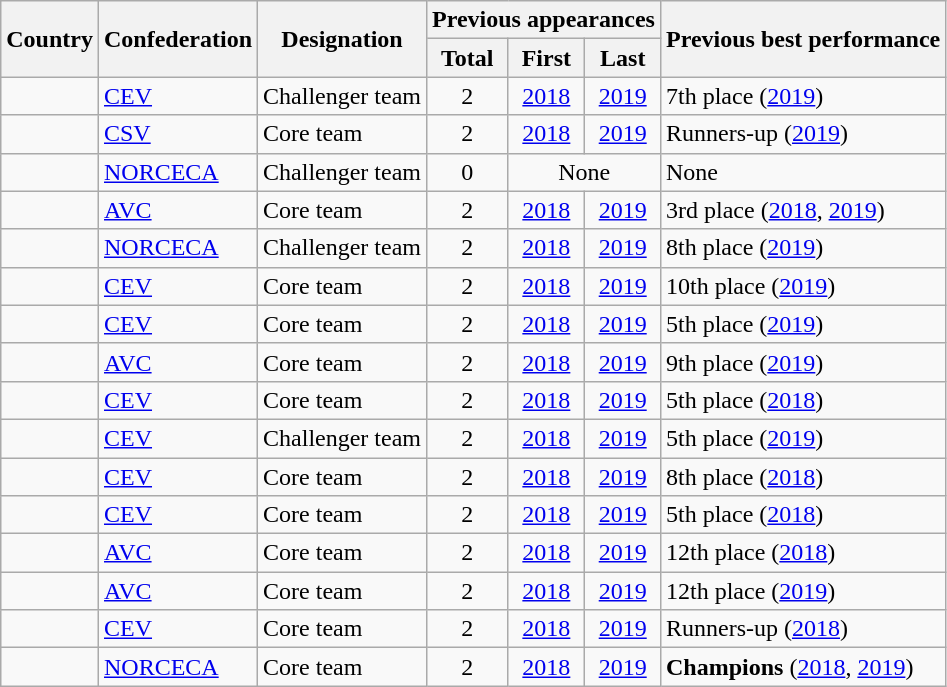<table class="wikitable sortable">
<tr>
<th rowspan=2>Country</th>
<th rowspan=2>Confederation</th>
<th rowspan=2>Designation</th>
<th colspan=3>Previous appearances</th>
<th rowspan=2>Previous best performance</th>
</tr>
<tr>
<th>Total</th>
<th>First</th>
<th>Last</th>
</tr>
<tr>
<td></td>
<td><a href='#'>CEV</a></td>
<td>Challenger team</td>
<td style="text-align:center">2</td>
<td style="text-align:center"><a href='#'>2018</a></td>
<td style="text-align:center"><a href='#'>2019</a></td>
<td>7th place (<a href='#'>2019</a>)</td>
</tr>
<tr>
<td></td>
<td><a href='#'>CSV</a></td>
<td>Core team</td>
<td style="text-align:center">2</td>
<td style="text-align:center"><a href='#'>2018</a></td>
<td style="text-align:center"><a href='#'>2019</a></td>
<td>Runners-up (<a href='#'>2019</a>)</td>
</tr>
<tr>
<td></td>
<td><a href='#'>NORCECA</a></td>
<td>Challenger team</td>
<td style="text-align:center">0</td>
<td colspan=2 style="text-align:center">None</td>
<td>None</td>
</tr>
<tr>
<td></td>
<td><a href='#'>AVC</a></td>
<td>Core team</td>
<td style="text-align:center">2</td>
<td style="text-align:center"><a href='#'>2018</a></td>
<td style="text-align:center"><a href='#'>2019</a></td>
<td>3rd place (<a href='#'>2018</a>, <a href='#'>2019</a>)</td>
</tr>
<tr>
<td></td>
<td><a href='#'>NORCECA</a></td>
<td>Challenger team</td>
<td style="text-align:center">2</td>
<td style="text-align:center"><a href='#'>2018</a></td>
<td style="text-align:center"><a href='#'>2019</a></td>
<td>8th place (<a href='#'>2019</a>)</td>
</tr>
<tr>
<td></td>
<td><a href='#'>CEV</a></td>
<td>Core team</td>
<td style="text-align:center">2</td>
<td style="text-align:center"><a href='#'>2018</a></td>
<td style="text-align:center"><a href='#'>2019</a></td>
<td>10th place (<a href='#'>2019</a>)</td>
</tr>
<tr>
<td></td>
<td><a href='#'>CEV</a></td>
<td>Core team</td>
<td style="text-align:center">2</td>
<td style="text-align:center"><a href='#'>2018</a></td>
<td style="text-align:center"><a href='#'>2019</a></td>
<td>5th place (<a href='#'>2019</a>)</td>
</tr>
<tr>
<td></td>
<td><a href='#'>AVC</a></td>
<td>Core team</td>
<td style="text-align:center">2</td>
<td style="text-align:center"><a href='#'>2018</a></td>
<td style="text-align:center"><a href='#'>2019</a></td>
<td>9th place (<a href='#'>2019</a>)</td>
</tr>
<tr>
<td></td>
<td><a href='#'>CEV</a></td>
<td>Core team</td>
<td style="text-align:center">2</td>
<td style="text-align:center"><a href='#'>2018</a></td>
<td style="text-align:center"><a href='#'>2019</a></td>
<td>5th place (<a href='#'>2018</a>)</td>
</tr>
<tr>
<td></td>
<td><a href='#'>CEV</a></td>
<td>Challenger team</td>
<td style="text-align:center">2</td>
<td style="text-align:center"><a href='#'>2018</a></td>
<td style="text-align:center"><a href='#'>2019</a></td>
<td>5th place (<a href='#'>2019</a>)</td>
</tr>
<tr>
<td></td>
<td><a href='#'>CEV</a></td>
<td>Core team</td>
<td style="text-align:center">2</td>
<td style="text-align:center"><a href='#'>2018</a></td>
<td style="text-align:center"><a href='#'>2019</a></td>
<td>8th place (<a href='#'>2018</a>)</td>
</tr>
<tr>
<td></td>
<td><a href='#'>CEV</a></td>
<td>Core team</td>
<td style="text-align:center">2</td>
<td style="text-align:center"><a href='#'>2018</a></td>
<td style="text-align:center"><a href='#'>2019</a></td>
<td>5th place (<a href='#'>2018</a>)</td>
</tr>
<tr>
<td></td>
<td><a href='#'>AVC</a></td>
<td>Core team</td>
<td style="text-align:center">2</td>
<td style="text-align:center"><a href='#'>2018</a></td>
<td style="text-align:center"><a href='#'>2019</a></td>
<td>12th place (<a href='#'>2018</a>)</td>
</tr>
<tr>
<td></td>
<td><a href='#'>AVC</a></td>
<td>Core team</td>
<td style="text-align:center">2</td>
<td style="text-align:center"><a href='#'>2018</a></td>
<td style="text-align:center"><a href='#'>2019</a></td>
<td>12th place (<a href='#'>2019</a>)</td>
</tr>
<tr>
<td></td>
<td><a href='#'>CEV</a></td>
<td>Core team</td>
<td style="text-align:center">2</td>
<td style="text-align:center"><a href='#'>2018</a></td>
<td style="text-align:center"><a href='#'>2019</a></td>
<td>Runners-up (<a href='#'>2018</a>)</td>
</tr>
<tr>
<td></td>
<td><a href='#'>NORCECA</a></td>
<td>Core team</td>
<td style="text-align:center">2</td>
<td style="text-align:center"><a href='#'>2018</a></td>
<td style="text-align:center"><a href='#'>2019</a></td>
<td><strong>Champions</strong> (<a href='#'>2018</a>, <a href='#'>2019</a>)</td>
</tr>
</table>
